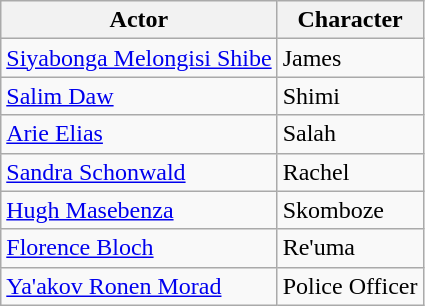<table class="wikitable">
<tr>
<th>Actor</th>
<th>Character</th>
</tr>
<tr>
<td><a href='#'>Siyabonga Melongisi Shibe</a></td>
<td>James</td>
</tr>
<tr>
<td><a href='#'>Salim Daw</a></td>
<td>Shimi</td>
</tr>
<tr>
<td><a href='#'>Arie Elias</a></td>
<td>Salah</td>
</tr>
<tr>
<td><a href='#'>Sandra Schonwald</a></td>
<td>Rachel</td>
</tr>
<tr>
<td><a href='#'>Hugh Masebenza</a></td>
<td>Skomboze</td>
</tr>
<tr>
<td><a href='#'>Florence Bloch</a></td>
<td>Re'uma</td>
</tr>
<tr>
<td><a href='#'>Ya'akov Ronen Morad</a></td>
<td>Police Officer</td>
</tr>
</table>
